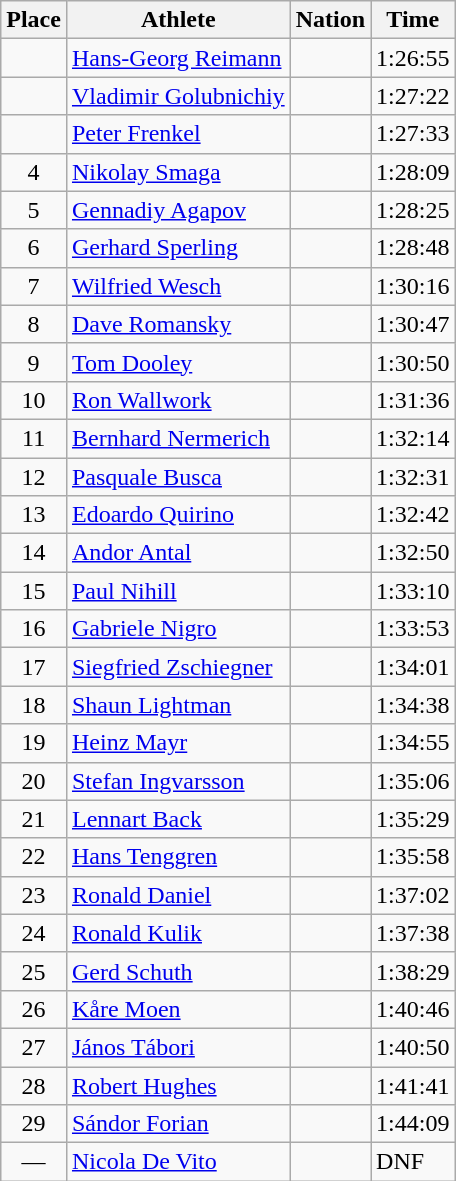<table class=wikitable>
<tr>
<th>Place</th>
<th>Athlete</th>
<th>Nation</th>
<th>Time</th>
</tr>
<tr>
<td align=center></td>
<td><a href='#'>Hans-Georg Reimann</a></td>
<td></td>
<td>1:26:55</td>
</tr>
<tr>
<td align=center></td>
<td><a href='#'>Vladimir Golubnichiy</a></td>
<td></td>
<td>1:27:22</td>
</tr>
<tr>
<td align=center></td>
<td><a href='#'>Peter Frenkel</a></td>
<td></td>
<td>1:27:33</td>
</tr>
<tr>
<td align=center>4</td>
<td><a href='#'>Nikolay Smaga</a></td>
<td></td>
<td>1:28:09</td>
</tr>
<tr>
<td align=center>5</td>
<td><a href='#'>Gennadiy Agapov</a></td>
<td></td>
<td>1:28:25</td>
</tr>
<tr>
<td align=center>6</td>
<td><a href='#'>Gerhard Sperling</a></td>
<td></td>
<td>1:28:48</td>
</tr>
<tr>
<td align=center>7</td>
<td><a href='#'>Wilfried Wesch</a></td>
<td></td>
<td>1:30:16</td>
</tr>
<tr>
<td align=center>8</td>
<td><a href='#'>Dave Romansky</a></td>
<td></td>
<td>1:30:47</td>
</tr>
<tr>
<td align=center>9</td>
<td><a href='#'>Tom Dooley</a></td>
<td></td>
<td>1:30:50</td>
</tr>
<tr>
<td align=center>10</td>
<td><a href='#'>Ron Wallwork</a></td>
<td></td>
<td>1:31:36</td>
</tr>
<tr>
<td align=center>11</td>
<td><a href='#'>Bernhard Nermerich</a></td>
<td></td>
<td>1:32:14</td>
</tr>
<tr>
<td align=center>12</td>
<td><a href='#'>Pasquale Busca</a></td>
<td></td>
<td>1:32:31</td>
</tr>
<tr>
<td align=center>13</td>
<td><a href='#'>Edoardo Quirino</a></td>
<td></td>
<td>1:32:42</td>
</tr>
<tr>
<td align=center>14</td>
<td><a href='#'>Andor Antal</a></td>
<td></td>
<td>1:32:50</td>
</tr>
<tr>
<td align=center>15</td>
<td><a href='#'>Paul Nihill</a></td>
<td></td>
<td>1:33:10</td>
</tr>
<tr>
<td align=center>16</td>
<td><a href='#'>Gabriele Nigro</a></td>
<td></td>
<td>1:33:53</td>
</tr>
<tr>
<td align=center>17</td>
<td><a href='#'>Siegfried Zschiegner</a></td>
<td></td>
<td>1:34:01</td>
</tr>
<tr>
<td align=center>18</td>
<td><a href='#'>Shaun Lightman</a></td>
<td></td>
<td>1:34:38</td>
</tr>
<tr>
<td align=center>19</td>
<td><a href='#'>Heinz Mayr</a></td>
<td></td>
<td>1:34:55</td>
</tr>
<tr>
<td align=center>20</td>
<td><a href='#'>Stefan Ingvarsson</a></td>
<td></td>
<td>1:35:06</td>
</tr>
<tr>
<td align=center>21</td>
<td><a href='#'>Lennart Back</a></td>
<td></td>
<td>1:35:29</td>
</tr>
<tr>
<td align=center>22</td>
<td><a href='#'>Hans Tenggren</a></td>
<td></td>
<td>1:35:58</td>
</tr>
<tr>
<td align=center>23</td>
<td><a href='#'>Ronald Daniel</a></td>
<td></td>
<td>1:37:02</td>
</tr>
<tr>
<td align=center>24</td>
<td><a href='#'>Ronald Kulik</a></td>
<td></td>
<td>1:37:38</td>
</tr>
<tr>
<td align=center>25</td>
<td><a href='#'>Gerd Schuth</a></td>
<td></td>
<td>1:38:29</td>
</tr>
<tr>
<td align=center>26</td>
<td><a href='#'>Kåre Moen</a></td>
<td></td>
<td>1:40:46</td>
</tr>
<tr>
<td align=center>27</td>
<td><a href='#'>János Tábori</a></td>
<td></td>
<td>1:40:50</td>
</tr>
<tr>
<td align=center>28</td>
<td><a href='#'>Robert Hughes</a></td>
<td></td>
<td>1:41:41</td>
</tr>
<tr>
<td align=center>29</td>
<td><a href='#'>Sándor Forian</a></td>
<td></td>
<td>1:44:09</td>
</tr>
<tr>
<td align=center>—</td>
<td><a href='#'>Nicola De Vito</a></td>
<td></td>
<td>DNF</td>
</tr>
</table>
